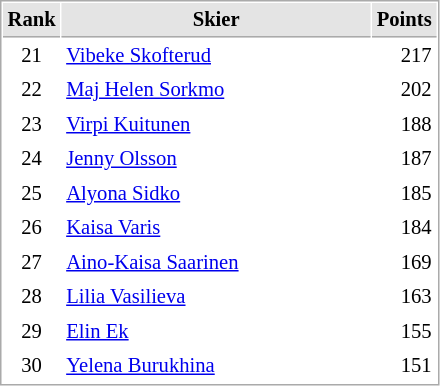<table cellspacing="1" cellpadding="3" style="border:1px solid #AAAAAA;font-size:86%">
<tr style="background-color: #E4E4E4;">
<th style="border-bottom:1px solid #AAAAAA" width=10>Rank</th>
<th style="border-bottom:1px solid #AAAAAA" width=200>Skier</th>
<th style="border-bottom:1px solid #AAAAAA" width=20 align=right>Points</th>
</tr>
<tr>
<td align=center>21</td>
<td> <a href='#'>Vibeke Skofterud</a></td>
<td align=right>217</td>
</tr>
<tr>
<td align=center>22</td>
<td> <a href='#'>Maj Helen Sorkmo</a></td>
<td align=right>202</td>
</tr>
<tr>
<td align=center>23</td>
<td> <a href='#'>Virpi Kuitunen</a></td>
<td align=right>188</td>
</tr>
<tr>
<td align=center>24</td>
<td> <a href='#'>Jenny Olsson</a></td>
<td align=right>187</td>
</tr>
<tr>
<td align=center>25</td>
<td> <a href='#'>Alyona Sidko</a></td>
<td align=right>185</td>
</tr>
<tr>
<td align=center>26</td>
<td> <a href='#'>Kaisa Varis</a></td>
<td align=right>184</td>
</tr>
<tr>
<td align=center>27</td>
<td> <a href='#'>Aino-Kaisa Saarinen</a></td>
<td align=right>169</td>
</tr>
<tr>
<td align=center>28</td>
<td> <a href='#'>Lilia Vasilieva</a></td>
<td align=right>163</td>
</tr>
<tr>
<td align=center>29</td>
<td> <a href='#'>Elin Ek</a></td>
<td align=right>155</td>
</tr>
<tr>
<td align=center>30</td>
<td> <a href='#'>Yelena Burukhina</a></td>
<td align=right>151</td>
</tr>
</table>
